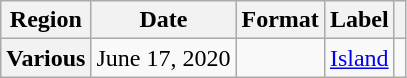<table class="wikitable plainrowheaders">
<tr>
<th scope="col">Region</th>
<th scope="col">Date</th>
<th scope="col">Format</th>
<th scope="col">Label</th>
<th scope="col"></th>
</tr>
<tr>
<th scope="row">Various</th>
<td rowspan="2">June 17, 2020</td>
<td></td>
<td rowspan="2"><a href='#'>Island</a></td>
<td align="center"></td>
</tr>
</table>
